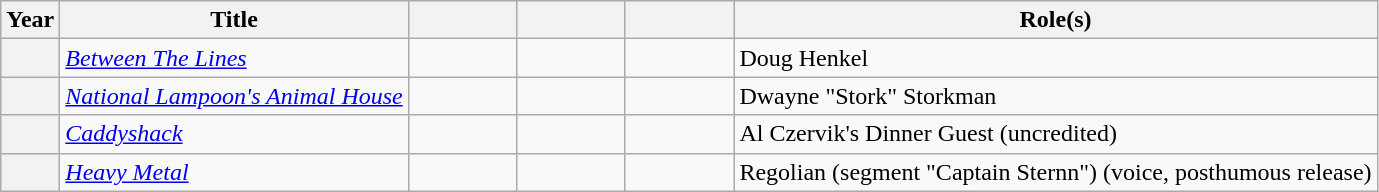<table class="wikitable plainrowheaders">
<tr>
<th>Year</th>
<th>Title</th>
<th width=65></th>
<th width=65></th>
<th width=65></th>
<th>Role(s)</th>
</tr>
<tr>
<th scope="row"></th>
<td><em><a href='#'>Between The Lines</a></em></td>
<td></td>
<td></td>
<td></td>
<td>Doug Henkel</td>
</tr>
<tr>
<th scope="row"></th>
<td><em><a href='#'>National Lampoon's Animal House</a></em></td>
<td></td>
<td></td>
<td></td>
<td>Dwayne "Stork" Storkman</td>
</tr>
<tr>
<th scope="row"></th>
<td><em><a href='#'>Caddyshack</a></em></td>
<td></td>
<td></td>
<td></td>
<td>Al Czervik's Dinner Guest (uncredited)</td>
</tr>
<tr>
<th scope="row"></th>
<td><em><a href='#'>Heavy Metal</a></em></td>
<td></td>
<td></td>
<td></td>
<td>Regolian (segment "Captain Sternn") (voice, posthumous release)</td>
</tr>
</table>
